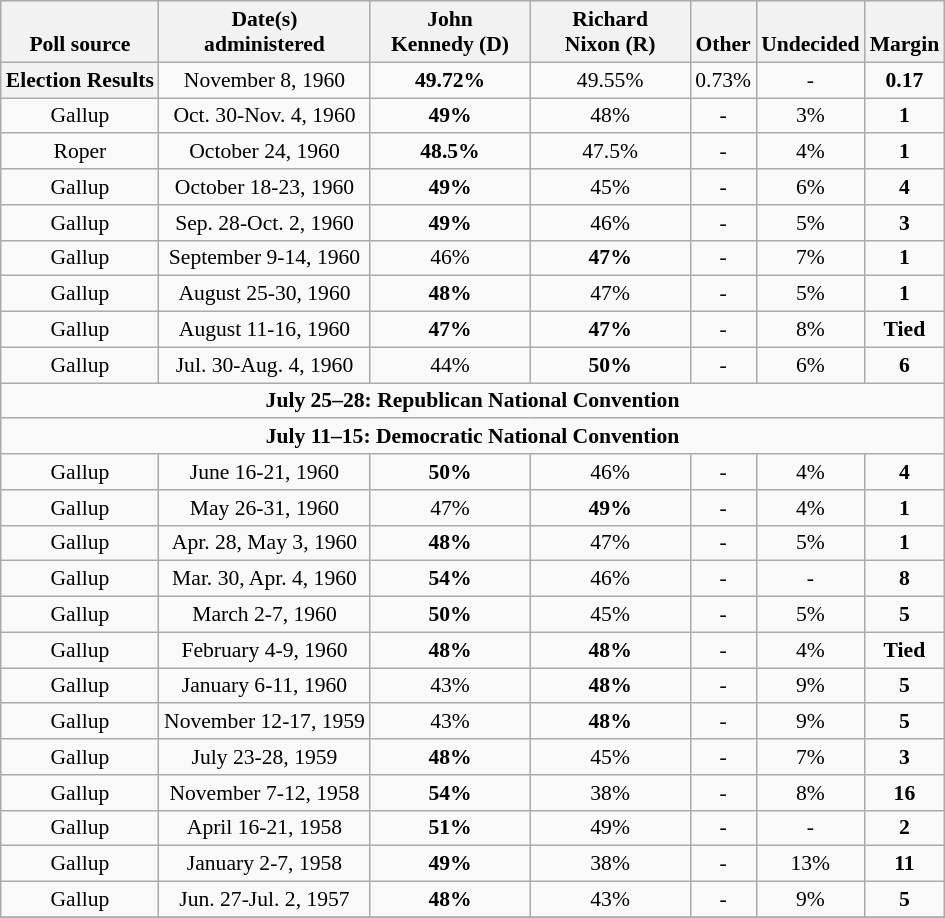<table class="wikitable sortable mw-collapsible mw-collapsed" style="text-align:center;font-size:90%;line-height:17px">
<tr valign= bottom>
<th>Poll source</th>
<th>Date(s)<br>administered</th>
<th class="unsortable" style="width:100px;">John<br>Kennedy (D)</th>
<th class="unsortable" style="width:100px;">Richard<br>Nixon (R)</th>
<th class="unsortable">Other</th>
<th class="unsortable">Undecided</th>
<th class="unsortable">Margin</th>
</tr>
<tr>
<th><strong>Election Results</strong></th>
<td>November 8, 1960</td>
<td align="center" ><strong>49.72%</strong></td>
<td align="center">49.55%</td>
<td align="center">0.73%</td>
<td>-</td>
<td><strong>0.17</strong></td>
</tr>
<tr>
<td rowspan=1>Gallup</td>
<td rowspan=1>Oct. 30-Nov. 4, 1960</td>
<td><strong>49%</strong></td>
<td>48%</td>
<td>-</td>
<td>3%</td>
<td><strong>1</strong></td>
</tr>
<tr>
<td rowspan=1>Roper</td>
<td rowspan=1>October 24, 1960</td>
<td><strong>48.5%</strong></td>
<td>47.5%</td>
<td>-</td>
<td>4%</td>
<td><strong>1</strong></td>
</tr>
<tr>
<td rowspan=1>Gallup</td>
<td rowspan=1>October 18-23, 1960</td>
<td><strong>49%</strong></td>
<td>45%</td>
<td>-</td>
<td>6%</td>
<td><strong>4</strong></td>
</tr>
<tr>
<td rowspan=1>Gallup</td>
<td rowspan=1>Sep. 28-Oct. 2, 1960</td>
<td><strong>49%</strong></td>
<td>46%</td>
<td>-</td>
<td>5%</td>
<td><strong>3</strong></td>
</tr>
<tr>
<td rowspan=1>Gallup</td>
<td rowspan=1>September 9-14, 1960</td>
<td>46%</td>
<td><strong>47%</strong></td>
<td>-</td>
<td>7%</td>
<td><strong>1</strong></td>
</tr>
<tr>
<td rowspan=1>Gallup</td>
<td rowspan=1>August 25-30, 1960</td>
<td><strong>48%</strong></td>
<td>47%</td>
<td>-</td>
<td>5%</td>
<td><strong>1</strong></td>
</tr>
<tr>
<td rowspan=1>Gallup</td>
<td rowspan=1>August 11-16, 1960</td>
<td><strong>47%</strong></td>
<td><strong>47%</strong></td>
<td>-</td>
<td>8%</td>
<td><strong>Tied</strong></td>
</tr>
<tr>
<td rowspan=1>Gallup</td>
<td rowspan=1>Jul. 30-Aug. 4, 1960</td>
<td>44%</td>
<td><strong>50%</strong></td>
<td>-</td>
<td>6%</td>
<td><strong>6</strong></td>
</tr>
<tr>
<td colspan="10"  align="center"><strong>July 25–28: Republican National Convention</strong></td>
</tr>
<tr>
<td colspan="10"  align="center"><strong>July 11–15: Democratic National Convention</strong></td>
</tr>
<tr>
<td rowspan=1>Gallup</td>
<td rowspan=1>June 16-21, 1960</td>
<td><strong>50%</strong></td>
<td>46%</td>
<td>-</td>
<td>4%</td>
<td><strong>4</strong></td>
</tr>
<tr>
<td rowspan=1>Gallup</td>
<td rowspan=1>May 26-31, 1960</td>
<td>47%</td>
<td><strong>49%</strong></td>
<td>-</td>
<td>4%</td>
<td><strong>1</strong></td>
</tr>
<tr>
<td rowspan=1>Gallup</td>
<td rowspan=1>Apr. 28, May 3, 1960</td>
<td><strong>48%</strong></td>
<td>47%</td>
<td>-</td>
<td>5%</td>
<td><strong>1</strong></td>
</tr>
<tr>
<td rowspan=1>Gallup</td>
<td rowspan=1>Mar. 30, Apr. 4, 1960</td>
<td><strong>54%</strong></td>
<td>46%</td>
<td>-</td>
<td>-</td>
<td><strong>8</strong></td>
</tr>
<tr>
<td rowspan=1>Gallup</td>
<td rowspan=1>March 2-7, 1960</td>
<td><strong>50%</strong></td>
<td>45%</td>
<td>-</td>
<td>5%</td>
<td><strong>5</strong></td>
</tr>
<tr>
<td rowspan=1>Gallup</td>
<td rowspan=1>February 4-9, 1960</td>
<td><strong>48%</strong></td>
<td><strong>48%</strong></td>
<td>-</td>
<td>4%</td>
<td><strong>Tied</strong></td>
</tr>
<tr>
<td rowspan=1>Gallup</td>
<td rowspan=1>January 6-11, 1960</td>
<td>43%</td>
<td><strong>48%</strong></td>
<td>-</td>
<td>9%</td>
<td><strong>5</strong></td>
</tr>
<tr>
<td rowspan=1>Gallup</td>
<td rowspan=1>November 12-17, 1959</td>
<td>43%</td>
<td><strong>48%</strong></td>
<td>-</td>
<td>9%</td>
<td><strong>5</strong></td>
</tr>
<tr>
<td rowspan=1>Gallup</td>
<td rowspan=1>July 23-28, 1959</td>
<td><strong>48%</strong></td>
<td>45%</td>
<td>-</td>
<td>7%</td>
<td><strong>3</strong></td>
</tr>
<tr>
<td rowspan=1>Gallup</td>
<td rowspan=1>November 7-12, 1958</td>
<td><strong>54%</strong></td>
<td>38%</td>
<td>-</td>
<td>8%</td>
<td><strong>16</strong></td>
</tr>
<tr>
<td rowspan=1>Gallup</td>
<td rowspan=1>April 16-21, 1958</td>
<td><strong>51%</strong></td>
<td>49%</td>
<td>-</td>
<td>-</td>
<td><strong>2</strong></td>
</tr>
<tr>
<td rowspan=1>Gallup</td>
<td rowspan=1>January 2-7, 1958</td>
<td><strong>49%</strong></td>
<td>38%</td>
<td>-</td>
<td>13%</td>
<td><strong>11</strong></td>
</tr>
<tr>
<td rowspan=1>Gallup</td>
<td rowspan=1>Jun. 27-Jul. 2, 1957</td>
<td><strong>48%</strong></td>
<td>43%</td>
<td>-</td>
<td>9%</td>
<td><strong>5</strong></td>
</tr>
<tr>
</tr>
</table>
